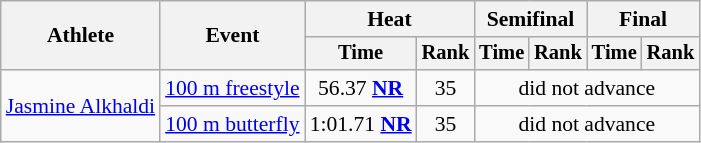<table class=wikitable style="font-size:90%">
<tr>
<th rowspan="2">Athlete</th>
<th rowspan="2">Event</th>
<th colspan="2">Heat</th>
<th colspan="2">Semifinal</th>
<th colspan="2">Final</th>
</tr>
<tr style="font-size:95%">
<th>Time</th>
<th>Rank</th>
<th>Time</th>
<th>Rank</th>
<th>Time</th>
<th>Rank</th>
</tr>
<tr align=center>
<td align=left rowspan=2><a href='#'>Jasmine Alkhaldi</a></td>
<td align=left><a href='#'>100 m freestyle</a></td>
<td>56.37 <strong><a href='#'>NR</a></strong></td>
<td>35</td>
<td colspan=4>did not advance</td>
</tr>
<tr align=center>
<td align=left><a href='#'>100 m butterfly</a></td>
<td>1:01.71 <strong><a href='#'>NR</a></strong></td>
<td>35</td>
<td colspan=4>did not advance</td>
</tr>
</table>
